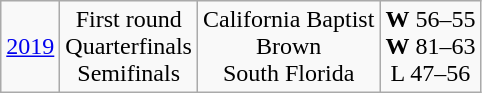<table class="wikitable">
<tr align="center">
<td><a href='#'>2019</a></td>
<td>First round <br> Quarterfinals <br> Semifinals</td>
<td>California Baptist <br> Brown <br> South Florida</td>
<td><strong>W</strong> 56–55 <br> <strong>W</strong> 81–63 <br> L 47–56</td>
</tr>
</table>
